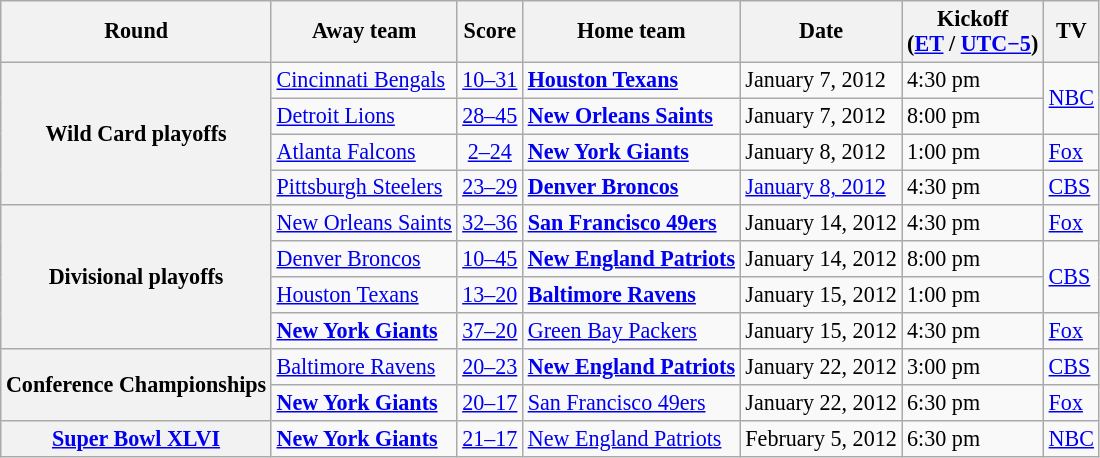<table class="wikitable" align="center" style="font-size: 92%">
<tr>
<th>Round</th>
<th>Away team</th>
<th>Score</th>
<th>Home team</th>
<th>Date</th>
<th>Kickoff<br>(<a href='#'>ET</a> / <a href='#'>UTC−5</a>)</th>
<th>TV</th>
</tr>
<tr>
<th rowspan=4>Wild Card playoffs</th>
<td><a href='#'>Cincinnati Bengals</a></td>
<td align=center><a href='#'>10–31</a></td>
<td><strong><a href='#'>Houston Texans</a></strong></td>
<td>January 7, 2012</td>
<td>4:30 pm</td>
<td rowspan="2"><a href='#'>NBC</a></td>
</tr>
<tr>
<td><a href='#'>Detroit Lions</a></td>
<td align=center><a href='#'>28–45</a></td>
<td><strong><a href='#'>New Orleans Saints</a></strong></td>
<td>January 7, 2012</td>
<td>8:00 pm</td>
</tr>
<tr>
<td><a href='#'>Atlanta Falcons</a></td>
<td align=center><a href='#'>2–24</a></td>
<td><strong><a href='#'>New York Giants</a></strong></td>
<td>January 8, 2012</td>
<td>1:00 pm</td>
<td><a href='#'>Fox</a></td>
</tr>
<tr>
<td><a href='#'>Pittsburgh Steelers</a></td>
<td align=center><a href='#'>23–29 </a></td>
<td><strong><a href='#'>Denver Broncos</a></strong></td>
<td><a href='#'>January 8, 2012</a></td>
<td>4:30 pm</td>
<td><a href='#'>CBS</a></td>
</tr>
<tr>
<th rowspan=4>Divisional playoffs</th>
<td><a href='#'>New Orleans Saints</a></td>
<td align=center><a href='#'>32–36</a></td>
<td><strong><a href='#'>San Francisco 49ers</a></strong></td>
<td>January 14, 2012</td>
<td>4:30 pm</td>
<td><a href='#'>Fox</a></td>
</tr>
<tr>
<td><a href='#'>Denver Broncos</a></td>
<td align=center><a href='#'>10–45</a></td>
<td><strong><a href='#'>New England Patriots</a></strong></td>
<td>January 14, 2012</td>
<td>8:00 pm</td>
<td rowspan="2"><a href='#'>CBS</a></td>
</tr>
<tr>
<td><a href='#'>Houston Texans</a></td>
<td align=center><a href='#'>13–20</a></td>
<td><strong><a href='#'>Baltimore Ravens</a></strong></td>
<td>January 15, 2012</td>
<td>1:00 pm</td>
</tr>
<tr>
<td><strong><a href='#'>New York Giants</a></strong></td>
<td align=center><a href='#'>37–20</a></td>
<td><a href='#'>Green Bay Packers</a></td>
<td>January 15, 2012</td>
<td>4:30 pm</td>
<td><a href='#'>Fox</a></td>
</tr>
<tr>
<th rowspan=2>Conference Championships</th>
<td><a href='#'>Baltimore Ravens</a></td>
<td align=center><a href='#'>20–23</a></td>
<td><strong><a href='#'>New England Patriots</a></strong></td>
<td>January 22, 2012</td>
<td>3:00 pm</td>
<td><a href='#'>CBS</a></td>
</tr>
<tr>
<td><strong><a href='#'>New York Giants</a></strong></td>
<td align=center><a href='#'>20–17 </a></td>
<td><a href='#'>San Francisco 49ers</a></td>
<td>January 22, 2012</td>
<td>6:30 pm</td>
<td><a href='#'>Fox</a></td>
</tr>
<tr>
<th><a href='#'>Super Bowl XLVI</a><br></th>
<td><strong><a href='#'>New York Giants</a></strong></td>
<td align=center><a href='#'>21–17</a></td>
<td><a href='#'>New England Patriots</a></td>
<td>February 5, 2012</td>
<td>6:30 pm</td>
<td><a href='#'>NBC</a></td>
</tr>
</table>
